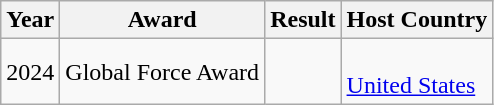<table class="wikitable">
<tr>
<th>Year</th>
<th>Award</th>
<th>Result</th>
<th>Host Country</th>
</tr>
<tr>
<td>2024</td>
<td>Global Force Award</td>
<td></td>
<td> <br> <a href='#'>United States</a></td>
</tr>
</table>
